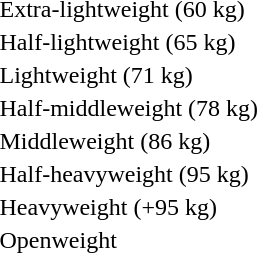<table>
<tr>
<td rowspan=2>Extra-lightweight (60 kg)<br></td>
<td rowspan=2></td>
<td rowspan=2></td>
<td></td>
</tr>
<tr>
<td></td>
</tr>
<tr>
<td rowspan=2>Half-lightweight (65 kg)<br></td>
<td rowspan=2></td>
<td rowspan=2></td>
<td></td>
</tr>
<tr>
<td></td>
</tr>
<tr>
<td rowspan=2>Lightweight (71 kg)<br></td>
<td rowspan=2></td>
<td rowspan=2></td>
<td></td>
</tr>
<tr>
<td></td>
</tr>
<tr>
<td rowspan=2>Half-middleweight (78 kg)<br></td>
<td rowspan=2></td>
<td rowspan=2></td>
<td></td>
</tr>
<tr>
<td></td>
</tr>
<tr>
<td rowspan=2>Middleweight (86 kg)<br></td>
<td rowspan=2></td>
<td rowspan=2></td>
<td></td>
</tr>
<tr>
<td></td>
</tr>
<tr>
<td rowspan=2>Half-heavyweight (95 kg)<br></td>
<td rowspan=2></td>
<td rowspan=2></td>
<td></td>
</tr>
<tr>
<td></td>
</tr>
<tr>
<td rowspan=2>Heavyweight (+95 kg)<br></td>
<td rowspan=2></td>
<td rowspan=2></td>
<td></td>
</tr>
<tr>
<td></td>
</tr>
<tr>
<td rowspan=2>Openweight<br></td>
<td rowspan=2></td>
<td rowspan=2></td>
<td></td>
</tr>
<tr>
<td></td>
</tr>
</table>
